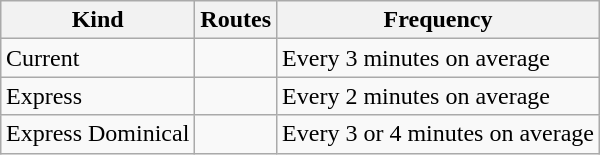<table class="wikitable" style="margin:1em auto;">
<tr>
<th>Kind</th>
<th>Routes</th>
<th>Frequency</th>
</tr>
<tr>
<td>Current</td>
<td>  </td>
<td>Every 3 minutes on average</td>
</tr>
<tr>
<td>Express</td>
<td>  </td>
<td>Every 2 minutes on average</td>
</tr>
<tr>
<td>Express Dominical</td>
<td></td>
<td>Every 3 or 4 minutes on average</td>
</tr>
</table>
